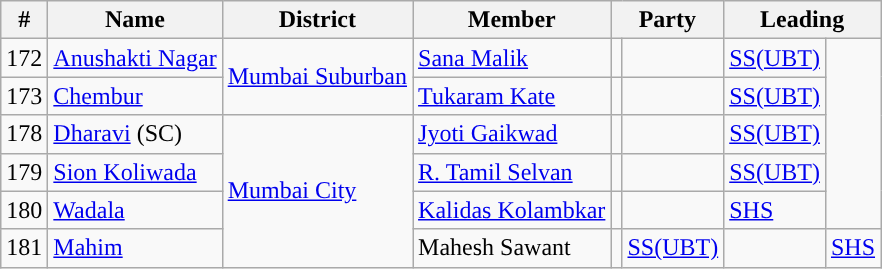<table class="wikitable">
<tr>
<th>#</th>
<th>Name</th>
<th>District</th>
<th>Member</th>
<th colspan="2">Party</th>
<th colspan="2">Leading<br></th>
</tr>
<tr>
<td>172</td>
<td><a href='#'>Anushakti Nagar</a></td>
<td rowspan="2"><a href='#'>Mumbai Suburban</a></td>
<td><a href='#'>Sana Malik</a></td>
<td></td>
<td style="background-color: "></td>
<td><a href='#'>SS(UBT)</a></td>
</tr>
<tr>
<td>173</td>
<td><a href='#'>Chembur</a></td>
<td><a href='#'>Tukaram Kate</a></td>
<td></td>
<td style="background-color:"></td>
<td><a href='#'>SS(UBT)</a></td>
</tr>
<tr>
<td>178</td>
<td><a href='#'>Dharavi</a> (SC)</td>
<td rowspan="4"><a href='#'>Mumbai City</a></td>
<td><a href='#'>Jyoti Gaikwad</a></td>
<td></td>
<td style="background-color:"></td>
<td><a href='#'>SS(UBT)</a></td>
</tr>
<tr>
<td>179</td>
<td><a href='#'>Sion Koliwada</a></td>
<td><a href='#'>R. Tamil Selvan</a></td>
<td></td>
<td style="background-color:"></td>
<td><a href='#'>SS(UBT)</a></td>
</tr>
<tr>
<td>180</td>
<td><a href='#'>Wadala</a></td>
<td><a href='#'>Kalidas Kolambkar</a></td>
<td></td>
<td style="background-color:"></td>
<td><a href='#'>SHS</a></td>
</tr>
<tr>
<td>181</td>
<td><a href='#'>Mahim</a></td>
<td>Mahesh Sawant</td>
<td style="background-color:"></td>
<td><a href='#'>SS(UBT)</a></td>
<td style="background-color:"></td>
<td><a href='#'>SHS</a></td>
</tr>
</table>
